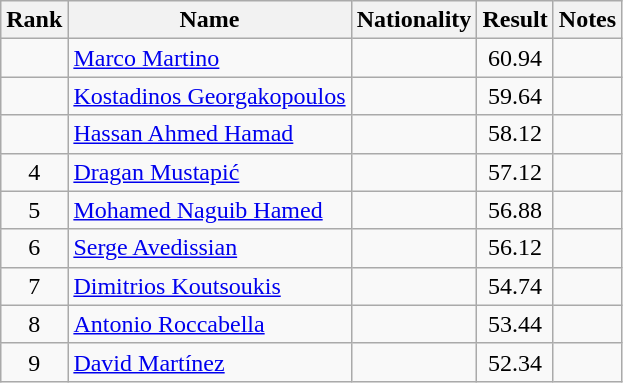<table class="wikitable sortable" style="text-align:center">
<tr>
<th>Rank</th>
<th>Name</th>
<th>Nationality</th>
<th>Result</th>
<th>Notes</th>
</tr>
<tr>
<td></td>
<td align=left><a href='#'>Marco Martino</a></td>
<td align=left></td>
<td>60.94</td>
<td></td>
</tr>
<tr>
<td></td>
<td align=left><a href='#'>Kostadinos Georgakopoulos</a></td>
<td align=left></td>
<td>59.64</td>
<td></td>
</tr>
<tr>
<td></td>
<td align=left><a href='#'>Hassan Ahmed Hamad</a></td>
<td align=left></td>
<td>58.12</td>
<td></td>
</tr>
<tr>
<td>4</td>
<td align=left><a href='#'>Dragan Mustapić</a></td>
<td align=left></td>
<td>57.12</td>
<td></td>
</tr>
<tr>
<td>5</td>
<td align=left><a href='#'>Mohamed Naguib Hamed</a></td>
<td align=left></td>
<td>56.88</td>
<td></td>
</tr>
<tr>
<td>6</td>
<td align=left><a href='#'>Serge Avedissian</a></td>
<td align=left></td>
<td>56.12</td>
<td></td>
</tr>
<tr>
<td>7</td>
<td align=left><a href='#'>Dimitrios Koutsoukis</a></td>
<td align=left></td>
<td>54.74</td>
<td></td>
</tr>
<tr>
<td>8</td>
<td align=left><a href='#'>Antonio Roccabella</a></td>
<td align=left></td>
<td>53.44</td>
<td></td>
</tr>
<tr>
<td>9</td>
<td align=left><a href='#'>David Martínez</a></td>
<td align=left></td>
<td>52.34</td>
<td></td>
</tr>
</table>
